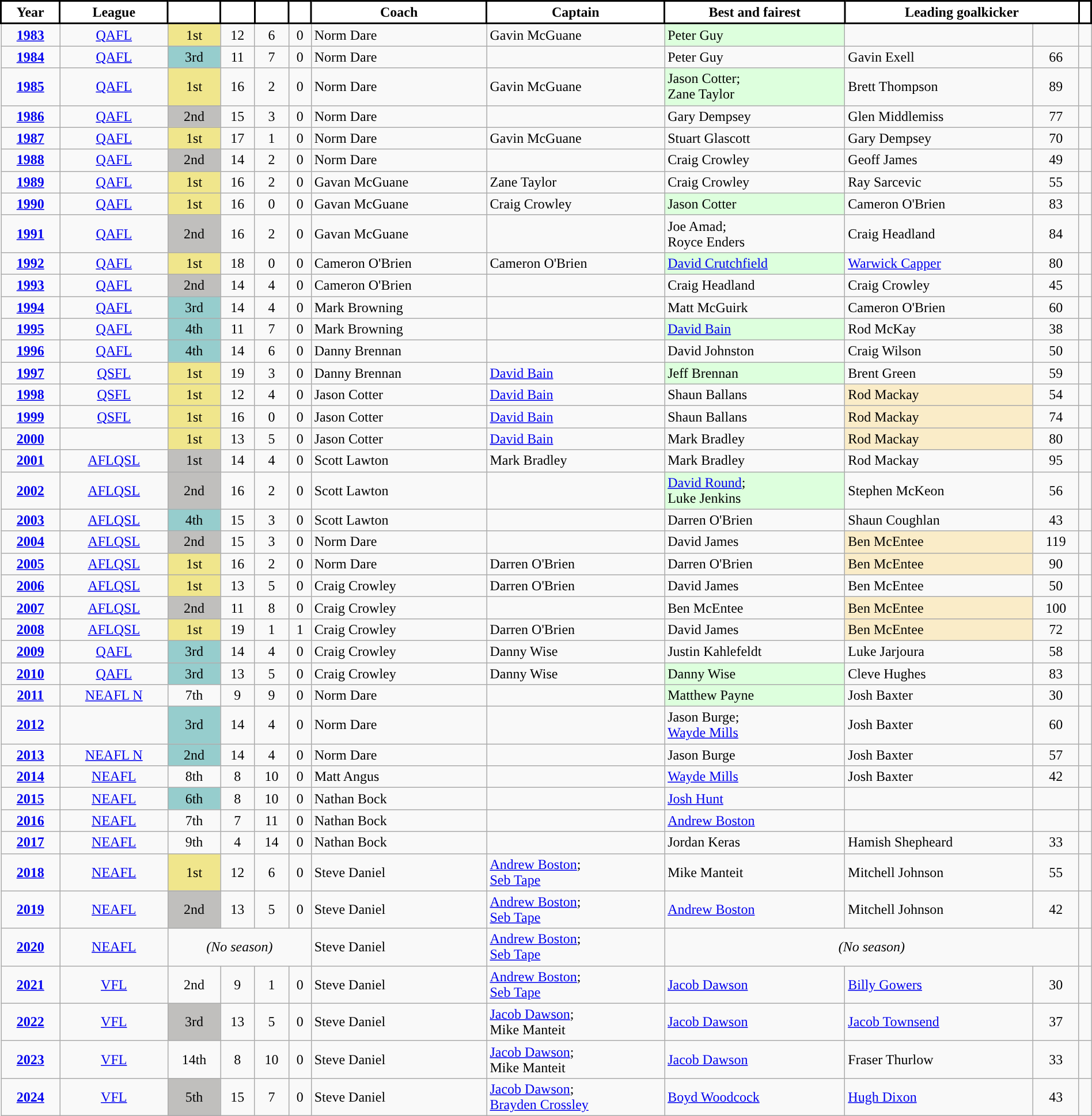<table class="wikitable"; style="width:100%;">
<tr>
<th style="background:#FFFFFF; color:#000000; border:solid #000000 2px">Year</th>
<th style="background:#FFFFFF; color:#000000; border:solid #000000 2px">League</th>
<th style="background:#FFFFFF; color:#000000; border:solid #000000 2px"></th>
<th style="background:#FFFFFF; color:#000000; border:solid #000000 2px"></th>
<th style="background:#FFFFFF; color:#000000; border:solid #000000 2px"></th>
<th style="background:#FFFFFF; color:#000000; border:solid #000000 2px"></th>
<th style="background:#FFFFFF; color:#000000; border:solid #000000 2px">Coach</th>
<th style="background:#FFFFFF; color:#000000; border:solid #000000 2px">Captain</th>
<th style="background:#FFFFFF; color:#000000; border:solid #000000 2px">Best and fairest</th>
<th colspan=2; style="background:#FFFFFF; color:#000000; border:solid #000000 2px">Leading goalkicker</th>
<th style="background:#FFFFFF; color:#000000; border:solid #000000 2px"></th>
</tr>
<tr>
<td align="center"><strong><a href='#'>1983</a></strong></td>
<td align="center"><a href='#'>QAFL</a></td>
<td style=background:#F0E68C; align="center">1st</td>
<td align="center">12</td>
<td align="center">6</td>
<td align="center">0</td>
<td>Norm Dare</td>
<td>Gavin McGuane</td>
<td style=background:#DDFFDD>Peter Guy</td>
<td></td>
<td align="center"></td>
<td align="center"></td>
</tr>
<tr>
<td align="center"><strong><a href='#'>1984</a></strong></td>
<td align="center"><a href='#'>QAFL</a></td>
<td style=background:#96CDCD; align="center">3rd</td>
<td align="center">11</td>
<td align="center">7</td>
<td align="center">0</td>
<td>Norm Dare</td>
<td></td>
<td>Peter Guy</td>
<td>Gavin Exell</td>
<td align="center">66</td>
<td align="center"></td>
</tr>
<tr>
<td align="center"><strong><a href='#'>1985</a></strong></td>
<td align="center"><a href='#'>QAFL</a></td>
<td style=background:#F0E68C; align="center">1st</td>
<td align="center">16</td>
<td align="center">2</td>
<td align="center">0</td>
<td>Norm Dare</td>
<td>Gavin McGuane</td>
<td style=background:#DDFFDD>Jason Cotter; <br> Zane Taylor</td>
<td>Brett Thompson</td>
<td align="center">89</td>
<td align="center"></td>
</tr>
<tr>
<td align="center"><strong><a href='#'>1986</a></strong></td>
<td align="center"><a href='#'>QAFL</a></td>
<td style=background:#C0BFBD; align="center">2nd</td>
<td align="center">15</td>
<td align="center">3</td>
<td align="center">0</td>
<td>Norm Dare</td>
<td></td>
<td>Gary Dempsey</td>
<td>Glen Middlemiss</td>
<td align="center">77</td>
<td align="center"></td>
</tr>
<tr>
<td align="center"><strong><a href='#'>1987</a></strong></td>
<td align="center"><a href='#'>QAFL</a></td>
<td style=background:#F0E68C; align="center">1st</td>
<td align="center">17</td>
<td align="center">1</td>
<td align="center">0</td>
<td>Norm Dare</td>
<td>Gavin McGuane</td>
<td>Stuart Glascott</td>
<td>Gary Dempsey</td>
<td align="center">70</td>
<td align="center"></td>
</tr>
<tr>
<td align="center"><strong><a href='#'>1988</a></strong></td>
<td align="center"><a href='#'>QAFL</a></td>
<td style=background:#C0BFBD; align="center">2nd</td>
<td align="center">14</td>
<td align="center">2</td>
<td align="center">0</td>
<td>Norm Dare</td>
<td></td>
<td>Craig Crowley</td>
<td>Geoff James</td>
<td align="center">49</td>
<td align="center"></td>
</tr>
<tr>
<td align="center"><strong><a href='#'>1989</a></strong></td>
<td align="center"><a href='#'>QAFL</a></td>
<td style=background:#F0E68C; align="center">1st</td>
<td align="center">16</td>
<td align="center">2</td>
<td align="center">0</td>
<td>Gavan McGuane</td>
<td>Zane Taylor</td>
<td>Craig Crowley</td>
<td>Ray Sarcevic</td>
<td align="center">55</td>
<td align="center"></td>
</tr>
<tr>
<td align="center"><strong><a href='#'>1990</a></strong></td>
<td align="center"><a href='#'>QAFL</a></td>
<td style=background:#F0E68C; align="center">1st</td>
<td align="center">16</td>
<td align="center">0</td>
<td align="center">0</td>
<td>Gavan McGuane</td>
<td>Craig Crowley</td>
<td style=background:#DDFFDD>Jason Cotter</td>
<td>Cameron O'Brien</td>
<td align="center">83</td>
<td align="center"></td>
</tr>
<tr>
<td align="center"><strong><a href='#'>1991</a></strong></td>
<td align="center"><a href='#'>QAFL</a></td>
<td style=background:#C0BFBD; align="center">2nd</td>
<td align="center">16</td>
<td align="center">2</td>
<td align="center">0</td>
<td>Gavan McGuane</td>
<td></td>
<td>Joe Amad; <br> Royce Enders</td>
<td>Craig Headland</td>
<td align="center">84</td>
<td align="center"></td>
</tr>
<tr>
<td align="center"><strong><a href='#'>1992</a></strong></td>
<td align="center"><a href='#'>QAFL</a></td>
<td style=background:#F0E68C; align="center">1st</td>
<td align="center">18</td>
<td align="center">0</td>
<td align="center">0</td>
<td>Cameron O'Brien</td>
<td>Cameron O'Brien</td>
<td style=background:#DDFFDD><a href='#'>David Crutchfield</a></td>
<td><a href='#'>Warwick Capper</a></td>
<td align="center">80</td>
<td align="center"></td>
</tr>
<tr>
<td align="center"><strong><a href='#'>1993</a></strong></td>
<td align="center"><a href='#'>QAFL</a></td>
<td style=background:#C0BFBD; align="center">2nd</td>
<td align="center">14</td>
<td align="center">4</td>
<td align="center">0</td>
<td>Cameron O'Brien</td>
<td></td>
<td>Craig Headland</td>
<td>Craig Crowley</td>
<td align="center">45</td>
<td align="center"></td>
</tr>
<tr>
<td align="center"><strong><a href='#'>1994</a></strong></td>
<td align="center"><a href='#'>QAFL</a></td>
<td style=background:#96CDCD; align="center">3rd</td>
<td align="center">14</td>
<td align="center">4</td>
<td align="center">0</td>
<td>Mark Browning</td>
<td></td>
<td>Matt McGuirk</td>
<td>Cameron O'Brien</td>
<td align="center">60</td>
<td align="center"></td>
</tr>
<tr>
<td align="center"><strong><a href='#'>1995</a></strong></td>
<td align="center"><a href='#'>QAFL</a></td>
<td style=background:#96CDCD; align="center">4th</td>
<td align="center">11</td>
<td align="center">7</td>
<td align="center">0</td>
<td>Mark Browning</td>
<td></td>
<td style=background:#DDFFDD><a href='#'>David Bain</a></td>
<td>Rod McKay</td>
<td align="center">38</td>
<td align="center"></td>
</tr>
<tr>
<td align="center"><strong><a href='#'>1996</a></strong></td>
<td align="center"><a href='#'>QAFL</a></td>
<td style=background:#96CDCD; align="center">4th</td>
<td align="center">14</td>
<td align="center">6</td>
<td align="center">0</td>
<td>Danny Brennan</td>
<td></td>
<td>David Johnston</td>
<td>Craig Wilson</td>
<td align="center">50</td>
<td align="center"></td>
</tr>
<tr>
<td align="center"><strong><a href='#'>1997</a></strong></td>
<td align="center"><a href='#'>QSFL</a></td>
<td style=background:#F0E68C; align="center">1st</td>
<td align="center">19</td>
<td align="center">3</td>
<td align="center">0</td>
<td>Danny Brennan</td>
<td><a href='#'>David Bain</a></td>
<td style=background:#DDFFDD>Jeff Brennan</td>
<td>Brent Green</td>
<td align="center">59</td>
<td align="center"></td>
</tr>
<tr>
<td align="center"><strong><a href='#'>1998</a></strong></td>
<td align="center"><a href='#'>QSFL</a></td>
<td style=background:#F0E68C; align="center">1st</td>
<td align="center">12</td>
<td align="center">4</td>
<td align="center">0</td>
<td>Jason Cotter</td>
<td><a href='#'>David Bain</a></td>
<td>Shaun Ballans</td>
<td style=background:#FAECC8>Rod Mackay</td>
<td align="center">54</td>
<td align="center"></td>
</tr>
<tr>
<td align="center"><strong><a href='#'>1999</a></strong></td>
<td align="center"><a href='#'>QSFL</a></td>
<td style=background:#F0E68C; align="center">1st</td>
<td align="center">16</td>
<td align="center">0</td>
<td align="center">0</td>
<td>Jason Cotter</td>
<td><a href='#'>David Bain</a></td>
<td>Shaun Ballans</td>
<td style=background:#FAECC8>Rod Mackay</td>
<td align="center">74</td>
<td align="center"></td>
</tr>
<tr>
<td align="center"><strong><a href='#'>2000</a></strong></td>
<td align="center"></td>
<td style=background:#F0E68C; align="center">1st</td>
<td align="center">13</td>
<td align="center">5</td>
<td align="center">0</td>
<td>Jason Cotter</td>
<td><a href='#'>David Bain</a></td>
<td>Mark Bradley</td>
<td style=background:#FAECC8>Rod Mackay</td>
<td align="center">80</td>
<td align="center"></td>
</tr>
<tr>
<td align="center"><strong><a href='#'>2001</a></strong></td>
<td align="center"><a href='#'>AFLQSL</a></td>
<td style=background:#C0BFBD; align="center">1st</td>
<td align="center">14</td>
<td align="center">4</td>
<td align="center">0</td>
<td>Scott Lawton</td>
<td>Mark Bradley</td>
<td>Mark Bradley</td>
<td>Rod Mackay</td>
<td align="center">95</td>
<td align="center"></td>
</tr>
<tr>
<td align="center"><strong><a href='#'>2002</a></strong></td>
<td align="center"><a href='#'>AFLQSL</a></td>
<td style=background:#C0BFBD; align="center">2nd</td>
<td align="center">16</td>
<td align="center">2</td>
<td align="center">0</td>
<td>Scott Lawton</td>
<td></td>
<td style=background:#DDFFDD><a href='#'>David Round</a>; <br> Luke Jenkins</td>
<td>Stephen McKeon</td>
<td align="center">56</td>
<td align="center"></td>
</tr>
<tr>
<td align="center"><strong><a href='#'>2003</a></strong></td>
<td align="center"><a href='#'>AFLQSL</a></td>
<td style=background:#96CDCD; align="center">4th</td>
<td align="center">15</td>
<td align="center">3</td>
<td align="center">0</td>
<td>Scott Lawton</td>
<td></td>
<td>Darren O'Brien</td>
<td>Shaun Coughlan</td>
<td align="center">43</td>
<td align="center"></td>
</tr>
<tr>
<td align="center"><strong><a href='#'>2004</a></strong></td>
<td align="center"><a href='#'>AFLQSL</a></td>
<td style=background:#C0BFBD; align="center">2nd</td>
<td align="center">15</td>
<td align="center">3</td>
<td align="center">0</td>
<td>Norm Dare</td>
<td></td>
<td>David James</td>
<td style=background:#FAECC8>Ben McEntee</td>
<td align="center">119</td>
<td align="center"></td>
</tr>
<tr>
<td align="center"><strong><a href='#'>2005</a></strong></td>
<td align="center"><a href='#'>AFLQSL</a></td>
<td style=background:#F0E68C; align="center">1st</td>
<td align="center">16</td>
<td align="center">2</td>
<td align="center">0</td>
<td>Norm Dare</td>
<td>Darren O'Brien</td>
<td>Darren O'Brien</td>
<td style=background:#FAECC8>Ben McEntee</td>
<td align="center">90</td>
<td align="center"></td>
</tr>
<tr>
<td align="center"><strong><a href='#'>2006</a></strong></td>
<td align="center"><a href='#'>AFLQSL</a></td>
<td style=background:#F0E68C; align="center">1st</td>
<td align="center">13</td>
<td align="center">5</td>
<td align="center">0</td>
<td>Craig Crowley</td>
<td>Darren O'Brien</td>
<td>David James</td>
<td>Ben McEntee</td>
<td align="center">50</td>
<td align="center"></td>
</tr>
<tr>
<td align="center"><strong><a href='#'>2007</a></strong></td>
<td align="center"><a href='#'>AFLQSL</a></td>
<td style=background:#C0BFBD; align="center">2nd</td>
<td align="center">11</td>
<td align="center">8</td>
<td align="center">0</td>
<td>Craig Crowley</td>
<td></td>
<td>Ben McEntee</td>
<td style=background:#FAECC8>Ben McEntee</td>
<td align="center">100</td>
<td align="center"></td>
</tr>
<tr>
<td align="center"><strong><a href='#'>2008</a></strong></td>
<td align="center"><a href='#'>AFLQSL</a></td>
<td style=background:#F0E68C; align="center">1st</td>
<td align="center">19</td>
<td align="center">1</td>
<td align="center">1</td>
<td>Craig Crowley</td>
<td>Darren O'Brien</td>
<td>David James</td>
<td style=background:#FAECC8>Ben McEntee</td>
<td align="center">72</td>
<td align="center"></td>
</tr>
<tr>
<td align="center"><strong><a href='#'>2009</a></strong></td>
<td align="center"><a href='#'>QAFL</a></td>
<td style=background:#96CDCD; align="center">3rd</td>
<td align="center">14</td>
<td align="center">4</td>
<td align="center">0</td>
<td>Craig Crowley</td>
<td>Danny Wise</td>
<td>Justin Kahlefeldt</td>
<td>Luke Jarjoura</td>
<td align="center">58</td>
<td align="center"></td>
</tr>
<tr>
<td align="center"><strong><a href='#'>2010</a></strong></td>
<td align="center"><a href='#'>QAFL</a></td>
<td style=background:#96CDCD; align="center">3rd</td>
<td align="center">13</td>
<td align="center">5</td>
<td align="center">0</td>
<td>Craig Crowley</td>
<td>Danny Wise</td>
<td style=background:#DDFFDD>Danny Wise</td>
<td>Cleve Hughes</td>
<td align="center">83</td>
<td align="center"></td>
</tr>
<tr>
<td align="center"><strong><a href='#'>2011</a></strong></td>
<td align="center"><a href='#'>NEAFL N</a></td>
<td align="center">7th</td>
<td align="center">9</td>
<td align="center">9</td>
<td align="center">0</td>
<td>Norm Dare</td>
<td></td>
<td style=background:#DDFFDD>Matthew Payne</td>
<td>Josh Baxter</td>
<td align="center">30</td>
<td align="center"></td>
</tr>
<tr>
<td align="center"><strong><a href='#'>2012</a></strong></td>
<td align="center"></td>
<td style=background:#96CDCD; align="center">3rd</td>
<td align="center">14</td>
<td align="center">4</td>
<td align="center">0</td>
<td>Norm Dare</td>
<td></td>
<td>Jason Burge; <br> <a href='#'>Wayde Mills</a></td>
<td>Josh Baxter</td>
<td align="center">60</td>
<td align="center"></td>
</tr>
<tr>
<td align="center"><strong><a href='#'>2013</a></strong></td>
<td align="center"><a href='#'>NEAFL N</a></td>
<td style=background:#96CDCD; align="center">2nd</td>
<td align="center">14</td>
<td align="center">4</td>
<td align="center">0</td>
<td>Norm Dare</td>
<td></td>
<td>Jason Burge</td>
<td>Josh Baxter</td>
<td align="center">57</td>
<td align="center"></td>
</tr>
<tr>
<td align="center"><strong><a href='#'>2014</a></strong></td>
<td align="center"><a href='#'>NEAFL</a></td>
<td align="center">8th</td>
<td align="center">8</td>
<td align="center">10</td>
<td align="center">0</td>
<td>Matt Angus</td>
<td></td>
<td><a href='#'>Wayde Mills</a></td>
<td>Josh Baxter</td>
<td align="center">42</td>
<td align="center"></td>
</tr>
<tr>
<td align="center"><strong><a href='#'>2015</a></strong></td>
<td align="center"><a href='#'>NEAFL</a></td>
<td style=background:#96CDCD; align="center">6th</td>
<td align="center">8</td>
<td align="center">10</td>
<td align="center">0</td>
<td>Nathan Bock</td>
<td></td>
<td><a href='#'>Josh Hunt</a></td>
<td></td>
<td align="center"></td>
<td align="center"></td>
</tr>
<tr>
<td align="center"><strong><a href='#'>2016</a></strong></td>
<td align="center"><a href='#'>NEAFL</a></td>
<td align="center">7th</td>
<td align="center">7</td>
<td align="center">11</td>
<td align="center">0</td>
<td>Nathan Bock</td>
<td></td>
<td><a href='#'>Andrew Boston</a></td>
<td></td>
<td align="center"></td>
<td align="center"></td>
</tr>
<tr>
<td align="center"><strong><a href='#'>2017</a></strong></td>
<td align="center"><a href='#'>NEAFL</a></td>
<td align="center">9th</td>
<td align="center">4</td>
<td align="center">14</td>
<td align="center">0</td>
<td>Nathan Bock</td>
<td></td>
<td>Jordan Keras</td>
<td>Hamish Shepheard</td>
<td align="center">33</td>
<td align="center"></td>
</tr>
<tr>
<td align="center"><strong><a href='#'>2018</a></strong></td>
<td align="center"><a href='#'>NEAFL</a></td>
<td style=background:#F0E68C; align="center">1st</td>
<td align="center">12</td>
<td align="center">6</td>
<td align="center">0</td>
<td>Steve Daniel</td>
<td><a href='#'>Andrew Boston</a>; <br> <a href='#'>Seb Tape</a></td>
<td>Mike Manteit</td>
<td>Mitchell Johnson</td>
<td align="center">55</td>
<td align="center"></td>
</tr>
<tr>
<td align="center"><strong><a href='#'>2019</a></strong></td>
<td align="center"><a href='#'>NEAFL</a></td>
<td style=background:#C0BFBD; align="center">2nd</td>
<td align="center">13</td>
<td align="center">5</td>
<td align="center">0</td>
<td>Steve Daniel</td>
<td><a href='#'>Andrew Boston</a>; <br> <a href='#'>Seb Tape</a></td>
<td><a href='#'>Andrew Boston</a></td>
<td>Mitchell Johnson</td>
<td align="center">42</td>
<td align="center"></td>
</tr>
<tr>
<td align="center"><strong><a href='#'>2020</a></strong></td>
<td align="center"><a href='#'>NEAFL</a></td>
<td colspan="4" ; align="center"><em>(No season)</em></td>
<td>Steve Daniel</td>
<td><a href='#'>Andrew Boston</a>; <br> <a href='#'>Seb Tape</a></td>
<td colspan="3" ; align="center"><em>(No season)</em></td>
<td align="center"></td>
</tr>
<tr>
<td align="center"><strong><a href='#'>2021</a></strong></td>
<td align="center"><a href='#'>VFL</a></td>
<td align="center">2nd</td>
<td align="center">9</td>
<td align="center">1</td>
<td align="center">0</td>
<td>Steve Daniel</td>
<td><a href='#'>Andrew Boston</a>; <br> <a href='#'>Seb Tape</a></td>
<td><a href='#'>Jacob Dawson</a></td>
<td><a href='#'>Billy Gowers</a></td>
<td align="center">30</td>
<td align="center"></td>
</tr>
<tr>
<td align="center"><strong><a href='#'>2022</a></strong></td>
<td align="center"><a href='#'>VFL</a></td>
<td style=background:#C0BFBD; align="center">3rd</td>
<td align="center">13</td>
<td align="center">5</td>
<td align="center">0</td>
<td>Steve Daniel</td>
<td><a href='#'>Jacob Dawson</a>; <br> Mike Manteit</td>
<td><a href='#'>Jacob Dawson</a></td>
<td><a href='#'>Jacob Townsend</a></td>
<td align="center">37</td>
<td align="center"></td>
</tr>
<tr>
<td align="center"><strong><a href='#'>2023</a></strong></td>
<td align="center"><a href='#'>VFL</a></td>
<td align="center">14th</td>
<td align="center">8</td>
<td align="center">10</td>
<td align="center">0</td>
<td>Steve Daniel</td>
<td><a href='#'>Jacob Dawson</a>; <br> Mike Manteit</td>
<td><a href='#'>Jacob Dawson</a></td>
<td>Fraser Thurlow</td>
<td align="center">33</td>
<td align="center"></td>
</tr>
<tr>
<td align="center"><strong><a href='#'>2024</a></strong></td>
<td align="center"><a href='#'>VFL</a></td>
<td style=background:#C0BFBD; align="center">5th</td>
<td align="center">15</td>
<td align="center">7</td>
<td align="center">0</td>
<td>Steve Daniel</td>
<td><a href='#'>Jacob Dawson</a>; <br> <a href='#'>Brayden Crossley</a></td>
<td><a href='#'>Boyd Woodcock</a></td>
<td><a href='#'>Hugh Dixon</a></td>
<td align="center">43</td>
<td align="center"></td>
</tr>
</table>
